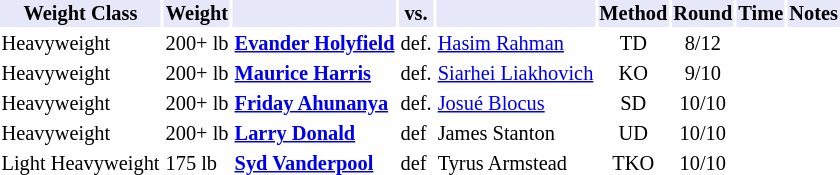<table class="toccolours" style="font-size: 85%;">
<tr>
<th style="background:#e6e8fa; color:#000; text-align:center;">Weight Class</th>
<th style="background:#e6e8fa; color:#000; text-align:center;">Weight</th>
<th style="background:#e6e8fa; color:#000; text-align:center;"></th>
<th style="background:#e6e8fa; color:#000; text-align:center;">vs.</th>
<th style="background:#e6e8fa; color:#000; text-align:center;"></th>
<th style="background:#e6e8fa; color:#000; text-align:center;">Method</th>
<th style="background:#e6e8fa; color:#000; text-align:center;">Round</th>
<th style="background:#e6e8fa; color:#000; text-align:center;">Time</th>
<th style="background:#e6e8fa; color:#000; text-align:center;">Notes</th>
</tr>
<tr>
<td>Heavyweight</td>
<td>200+ lb</td>
<td><strong><a href='#'>Evander Holyfield</a></strong></td>
<td>def.</td>
<td><a href='#'>Hasim Rahman</a></td>
<td align=center>TD</td>
<td align=center>8/12</td>
<td align=center></td>
</tr>
<tr>
<td>Heavyweight</td>
<td>200+ lb</td>
<td><strong><a href='#'>Maurice Harris</a></strong></td>
<td>def.</td>
<td><a href='#'>Siarhei Liakhovich</a></td>
<td align=center>KO</td>
<td align=center>9/10</td>
<td align=center></td>
</tr>
<tr>
<td>Heavyweight</td>
<td>200+ lb</td>
<td><strong><a href='#'>Friday Ahunanya</a></strong></td>
<td>def.</td>
<td><a href='#'>Josué Blocus</a></td>
<td align=center>SD</td>
<td align=center>10/10</td>
<td align=center></td>
</tr>
<tr>
<td>Heavyweight</td>
<td>200+ lb</td>
<td><strong><a href='#'>Larry Donald</a></strong></td>
<td>def</td>
<td>James Stanton</td>
<td align=center>UD</td>
<td align=center>10/10</td>
<td align=center></td>
</tr>
<tr>
<td>Light Heavyweight</td>
<td>175 lb</td>
<td><strong><a href='#'>Syd Vanderpool</a></strong></td>
<td>def</td>
<td>Tyrus Armstead</td>
<td align=center>TKO</td>
<td align=center>10/10</td>
<td align=center></td>
</tr>
</table>
